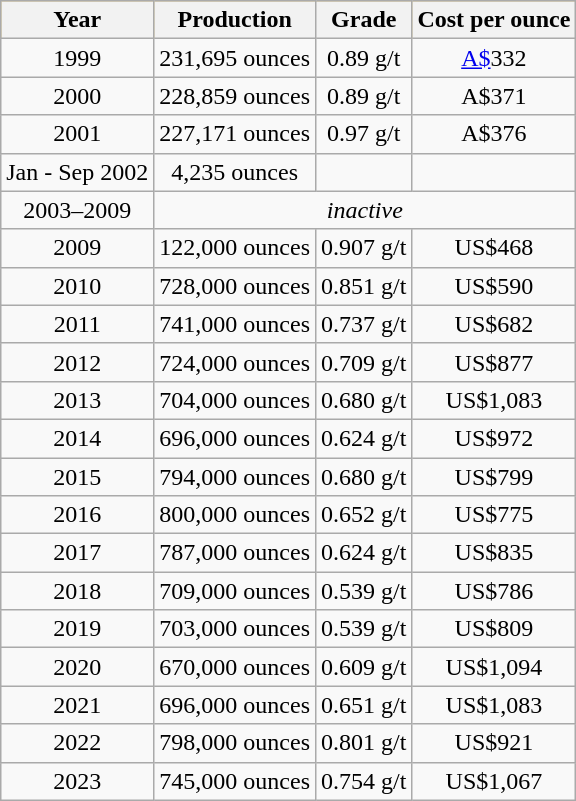<table class="wikitable">
<tr style="text-align:center; background:#daa520;">
<th>Year</th>
<th>Production</th>
<th>Grade</th>
<th>Cost per ounce</th>
</tr>
<tr style="text-align:center;">
<td>1999</td>
<td>231,695 ounces</td>
<td>0.89 g/t</td>
<td><a href='#'>A$</a>332</td>
</tr>
<tr style="text-align:center;">
<td>2000</td>
<td>228,859 ounces</td>
<td>0.89 g/t</td>
<td>A$371</td>
</tr>
<tr style="text-align:center;">
<td>2001</td>
<td>227,171 ounces</td>
<td>0.97 g/t</td>
<td>A$376</td>
</tr>
<tr style="text-align:center;">
<td>Jan - Sep 2002</td>
<td>4,235 ounces</td>
<td></td>
<td></td>
</tr>
<tr style="text-align:center;">
<td>2003–2009</td>
<td colspan=3><em>inactive</em></td>
</tr>
<tr style="text-align:center;">
<td>2009</td>
<td>122,000 ounces</td>
<td>0.907 g/t</td>
<td>US$468</td>
</tr>
<tr style="text-align:center;">
<td>2010</td>
<td>728,000 ounces</td>
<td>0.851 g/t</td>
<td>US$590</td>
</tr>
<tr style="text-align:center;">
<td>2011</td>
<td>741,000 ounces</td>
<td>0.737 g/t</td>
<td>US$682</td>
</tr>
<tr style="text-align:center;">
<td>2012</td>
<td>724,000 ounces</td>
<td>0.709 g/t</td>
<td>US$877</td>
</tr>
<tr style="text-align:center;">
<td>2013</td>
<td>704,000 ounces</td>
<td>0.680 g/t</td>
<td>US$1,083</td>
</tr>
<tr style="text-align:center;">
<td>2014</td>
<td>696,000 ounces</td>
<td>0.624 g/t</td>
<td>US$972</td>
</tr>
<tr style="text-align:center;">
<td>2015</td>
<td>794,000 ounces</td>
<td>0.680 g/t</td>
<td>US$799</td>
</tr>
<tr style="text-align:center;">
<td>2016</td>
<td>800,000 ounces</td>
<td>0.652 g/t</td>
<td>US$775</td>
</tr>
<tr style="text-align:center;">
<td>2017</td>
<td>787,000 ounces</td>
<td>0.624 g/t</td>
<td>US$835</td>
</tr>
<tr style="text-align:center;">
<td>2018</td>
<td>709,000 ounces</td>
<td>0.539 g/t</td>
<td>US$786</td>
</tr>
<tr style="text-align:center;">
<td>2019</td>
<td>703,000 ounces</td>
<td>0.539 g/t</td>
<td>US$809</td>
</tr>
<tr style="text-align:center;">
<td>2020</td>
<td>670,000 ounces</td>
<td>0.609 g/t</td>
<td>US$1,094</td>
</tr>
<tr style="text-align:center;">
<td>2021</td>
<td>696,000 ounces</td>
<td>0.651 g/t</td>
<td>US$1,083</td>
</tr>
<tr style="text-align:center;">
<td>2022</td>
<td>798,000 ounces</td>
<td>0.801 g/t</td>
<td>US$921</td>
</tr>
<tr style="text-align:center;">
<td>2023</td>
<td>745,000 ounces</td>
<td>0.754 g/t</td>
<td>US$1,067</td>
</tr>
</table>
